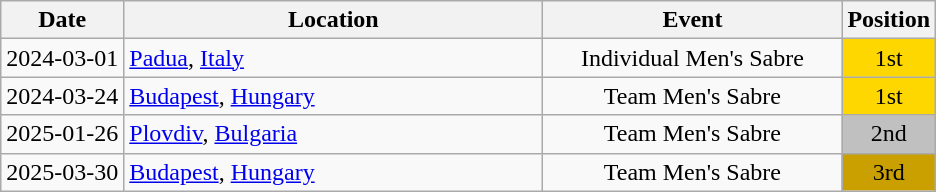<table class="wikitable" style="text-align:center;">
<tr>
<th>Date</th>
<th style="width:17em">Location</th>
<th style="width:12em">Event</th>
<th>Position</th>
</tr>
<tr>
<td>2024-03-01</td>
<td rowspan="1" align="left"> <a href='#'>Padua</a>, <a href='#'>Italy</a></td>
<td>Individual Men's Sabre</td>
<td bgcolor="gold">1st</td>
</tr>
<tr>
<td>2024-03-24</td>
<td rowspan="1" align="left"> <a href='#'>Budapest</a>, <a href='#'>Hungary</a></td>
<td>Team Men's Sabre</td>
<td bgcolor="gold">1st</td>
</tr>
<tr>
<td>2025-01-26</td>
<td rowspan="1" align="left"> <a href='#'>Plovdiv</a>, <a href='#'>Bulgaria</a></td>
<td>Team Men's Sabre</td>
<td bgcolor="silver">2nd</td>
</tr>
<tr>
<td>2025-03-30</td>
<td rowspan="1" align="left"> <a href='#'>Budapest</a>, <a href='#'>Hungary</a></td>
<td>Team Men's Sabre</td>
<td bgcolor="caramel">3rd</td>
</tr>
</table>
